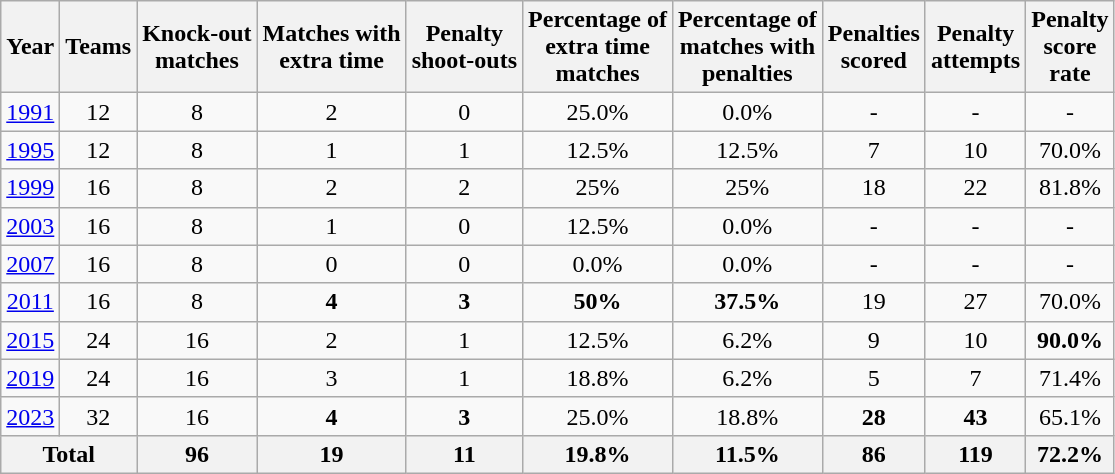<table class="wikitable sortable" style="text-align:center;">
<tr>
<th>Year</th>
<th>Teams</th>
<th>Knock-out<br>matches</th>
<th>Matches with<br> extra time</th>
<th>Penalty<br>shoot-outs</th>
<th>Percentage of<br>extra time<br>matches</th>
<th>Percentage of<br>matches with<br> penalties<br></th>
<th>Penalties<br>scored</th>
<th>Penalty<br>attempts</th>
<th>Penalty<br> score<br> rate</th>
</tr>
<tr>
<td><a href='#'>1991</a></td>
<td>12</td>
<td>8</td>
<td>2</td>
<td>0</td>
<td>25.0%</td>
<td>0.0%</td>
<td>-</td>
<td>-</td>
<td>-</td>
</tr>
<tr>
<td><a href='#'>1995</a></td>
<td>12</td>
<td>8</td>
<td>1</td>
<td>1</td>
<td>12.5%</td>
<td>12.5%</td>
<td>7</td>
<td>10</td>
<td>70.0%</td>
</tr>
<tr>
<td><a href='#'>1999</a></td>
<td>16</td>
<td>8</td>
<td>2</td>
<td>2</td>
<td>25%</td>
<td>25%</td>
<td>18</td>
<td>22</td>
<td>81.8%</td>
</tr>
<tr>
<td><a href='#'>2003</a></td>
<td>16</td>
<td>8</td>
<td>1</td>
<td>0</td>
<td>12.5%</td>
<td>0.0%</td>
<td>-</td>
<td>-</td>
<td>-</td>
</tr>
<tr>
<td><a href='#'>2007</a></td>
<td>16</td>
<td>8</td>
<td>0</td>
<td>0</td>
<td>0.0%</td>
<td>0.0%</td>
<td>-</td>
<td>-</td>
<td>-</td>
</tr>
<tr>
<td><a href='#'>2011</a></td>
<td>16</td>
<td>8</td>
<td><strong>4</strong></td>
<td><strong>3</strong></td>
<td><strong>50%</strong></td>
<td><strong>37.5%</strong></td>
<td>19</td>
<td>27</td>
<td>70.0%</td>
</tr>
<tr>
<td><a href='#'>2015</a></td>
<td>24</td>
<td>16</td>
<td>2</td>
<td>1</td>
<td>12.5%</td>
<td>6.2%</td>
<td>9</td>
<td>10</td>
<td><strong>90.0%</strong></td>
</tr>
<tr>
<td><a href='#'>2019</a></td>
<td>24</td>
<td>16</td>
<td>3</td>
<td>1</td>
<td>18.8%</td>
<td>6.2%</td>
<td>5</td>
<td>7</td>
<td>71.4%</td>
</tr>
<tr>
<td><a href='#'>2023</a></td>
<td>32</td>
<td>16</td>
<td><strong>4</strong></td>
<td><strong>3</strong></td>
<td>25.0%</td>
<td>18.8%</td>
<td><strong>28</strong></td>
<td><strong>43</strong></td>
<td>65.1%</td>
</tr>
<tr>
<th colspan=2>Total</th>
<th>96</th>
<th>19</th>
<th>11</th>
<th>19.8%</th>
<th>11.5%</th>
<th>86</th>
<th>119</th>
<th>72.2%</th>
</tr>
</table>
